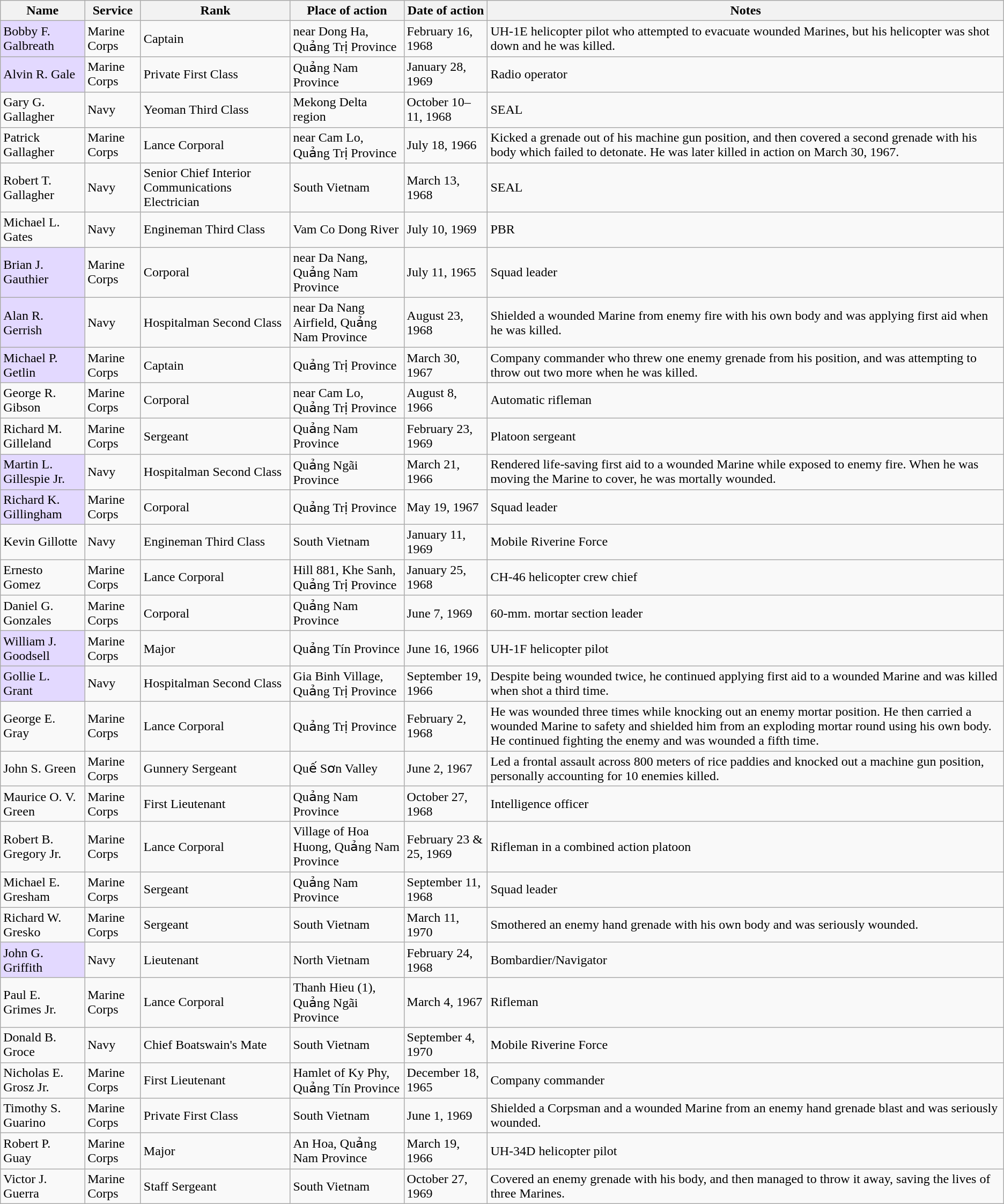<table class="wikitable sortable">
<tr>
<th>Name</th>
<th>Service</th>
<th>Rank</th>
<th>Place of action</th>
<th>Date of action</th>
<th>Notes</th>
</tr>
<tr>
<td style="background:#e3d9ff;">Bobby F. Galbreath</td>
<td>Marine Corps</td>
<td>Captain</td>
<td>near Dong Ha, Quảng Trị Province</td>
<td>February 16, 1968</td>
<td>UH-1E helicopter pilot who attempted to evacuate wounded Marines, but his helicopter was shot down and he was killed.</td>
</tr>
<tr>
<td style="background:#e3d9ff;">Alvin R. Gale</td>
<td>Marine Corps</td>
<td>Private First Class</td>
<td>Quảng Nam Province</td>
<td>January 28, 1969</td>
<td>Radio operator</td>
</tr>
<tr>
<td>Gary G. Gallagher</td>
<td>Navy</td>
<td>Yeoman Third Class</td>
<td>Mekong Delta region</td>
<td>October 10–11, 1968</td>
<td>SEAL</td>
</tr>
<tr>
<td>Patrick Gallagher</td>
<td>Marine Corps</td>
<td>Lance Corporal</td>
<td>near Cam Lo, Quảng Trị Province</td>
<td>July 18, 1966</td>
<td>Kicked a grenade out of his machine gun position, and then covered a second grenade with his body which failed to detonate. He was later killed in action on March 30, 1967.</td>
</tr>
<tr>
<td>Robert T. Gallagher</td>
<td>Navy</td>
<td>Senior Chief Interior Communications Electrician</td>
<td>South Vietnam</td>
<td>March 13, 1968</td>
<td>SEAL</td>
</tr>
<tr>
<td>Michael L. Gates</td>
<td>Navy</td>
<td>Engineman Third Class</td>
<td>Vam Co Dong River</td>
<td>July 10, 1969</td>
<td>PBR</td>
</tr>
<tr>
<td style="background:#e3d9ff;">Brian J. Gauthier</td>
<td>Marine Corps</td>
<td>Corporal</td>
<td>near Da Nang, Quảng Nam Province</td>
<td>July 11, 1965</td>
<td>Squad leader</td>
</tr>
<tr>
<td style="background:#e3d9ff;">Alan R. Gerrish</td>
<td>Navy</td>
<td>Hospitalman Second Class</td>
<td>near Da Nang Airfield, Quảng Nam Province</td>
<td>August 23, 1968</td>
<td>Shielded a wounded Marine from enemy fire with his own body and was applying first aid when he was killed.</td>
</tr>
<tr>
<td style="background:#e3d9ff;">Michael P. Getlin</td>
<td>Marine Corps</td>
<td>Captain</td>
<td>Quảng Trị Province</td>
<td>March 30, 1967</td>
<td>Company commander who threw one enemy grenade from his position, and was attempting to throw out two more when he was killed.</td>
</tr>
<tr>
<td>George R. Gibson</td>
<td>Marine Corps</td>
<td>Corporal</td>
<td>near Cam Lo, Quảng Trị Province</td>
<td>August 8, 1966</td>
<td>Automatic rifleman</td>
</tr>
<tr>
<td>Richard M. Gilleland</td>
<td>Marine Corps</td>
<td>Sergeant</td>
<td>Quảng Nam Province</td>
<td>February 23, 1969</td>
<td>Platoon sergeant</td>
</tr>
<tr>
<td style="background:#e3d9ff;">Martin L. Gillespie Jr.</td>
<td>Navy</td>
<td>Hospitalman Second Class</td>
<td>Quảng Ngãi Province</td>
<td>March 21, 1966</td>
<td>Rendered life-saving first aid to a wounded Marine while exposed to enemy fire. When he was moving the Marine to cover, he was mortally wounded.</td>
</tr>
<tr>
<td style="background:#e3d9ff;">Richard K. Gillingham</td>
<td>Marine Corps</td>
<td>Corporal</td>
<td>Quảng Trị Province</td>
<td>May 19, 1967</td>
<td>Squad leader</td>
</tr>
<tr>
<td>Kevin Gillotte</td>
<td>Navy</td>
<td>Engineman Third Class</td>
<td>South Vietnam</td>
<td>January 11, 1969</td>
<td>Mobile Riverine Force</td>
</tr>
<tr>
<td>Ernesto Gomez</td>
<td>Marine Corps</td>
<td>Lance Corporal</td>
<td>Hill 881, Khe Sanh, Quảng Trị Province</td>
<td>January 25, 1968</td>
<td>CH-46 helicopter crew chief</td>
</tr>
<tr>
<td>Daniel G. Gonzales</td>
<td>Marine Corps</td>
<td>Corporal</td>
<td>Quảng Nam Province</td>
<td>June 7, 1969</td>
<td>60-mm. mortar section leader</td>
</tr>
<tr>
<td style="background:#e3d9ff;">William J. Goodsell</td>
<td>Marine Corps</td>
<td>Major</td>
<td>Quảng Tín Province</td>
<td>June 16, 1966</td>
<td>UH-1F helicopter pilot</td>
</tr>
<tr>
<td style="background:#e3d9ff;">Gollie L. Grant</td>
<td>Navy</td>
<td>Hospitalman Second Class</td>
<td>Gia Binh Village, Quảng Trị Province</td>
<td>September 19, 1966</td>
<td>Despite being wounded twice, he continued applying first aid to a wounded Marine and was killed when shot a third time.</td>
</tr>
<tr>
<td>George E. Gray</td>
<td>Marine Corps</td>
<td>Lance Corporal</td>
<td>Quảng Trị Province</td>
<td>February 2, 1968</td>
<td>He was wounded three times while knocking out an enemy mortar position. He then carried a wounded Marine to safety and shielded him from an exploding mortar round using his own body. He continued fighting the enemy and was wounded a fifth time.</td>
</tr>
<tr>
<td>John S. Green</td>
<td>Marine Corps</td>
<td>Gunnery Sergeant</td>
<td>Quế Sơn Valley</td>
<td>June 2, 1967</td>
<td>Led a frontal assault across 800 meters of rice paddies and knocked out a machine gun position, personally accounting for 10 enemies killed.</td>
</tr>
<tr>
<td>Maurice O. V. Green</td>
<td>Marine Corps</td>
<td>First Lieutenant</td>
<td>Quảng Nam Province</td>
<td>October 27, 1968</td>
<td>Intelligence officer</td>
</tr>
<tr>
<td>Robert B. Gregory Jr.</td>
<td>Marine Corps</td>
<td>Lance Corporal</td>
<td>Village of Hoa Huong, Quảng Nam Province</td>
<td>February 23 & 25, 1969</td>
<td>Rifleman in a combined action platoon</td>
</tr>
<tr>
<td>Michael E. Gresham</td>
<td>Marine Corps</td>
<td>Sergeant</td>
<td>Quảng Nam Province</td>
<td>September 11, 1968</td>
<td>Squad leader</td>
</tr>
<tr>
<td>Richard W. Gresko</td>
<td>Marine Corps</td>
<td>Sergeant</td>
<td>South Vietnam</td>
<td>March 11, 1970</td>
<td>Smothered an enemy hand grenade with his own body and was seriously wounded.</td>
</tr>
<tr>
<td style="background:#e3d9ff;">John G. Griffith</td>
<td>Navy</td>
<td>Lieutenant</td>
<td>North Vietnam</td>
<td>February 24, 1968</td>
<td>Bombardier/Navigator</td>
</tr>
<tr>
<td>Paul E. Grimes Jr.</td>
<td>Marine Corps</td>
<td>Lance Corporal</td>
<td>Thanh Hieu (1), Quảng Ngãi Province</td>
<td>March 4, 1967</td>
<td>Rifleman</td>
</tr>
<tr>
<td>Donald B. Groce</td>
<td>Navy</td>
<td>Chief Boatswain's Mate</td>
<td>South Vietnam</td>
<td>September 4, 1970</td>
<td>Mobile Riverine Force</td>
</tr>
<tr>
<td>Nicholas E. Grosz Jr.</td>
<td>Marine Corps</td>
<td>First Lieutenant</td>
<td>Hamlet of Ky Phy, Quảng Tín Province</td>
<td>December 18, 1965</td>
<td>Company commander</td>
</tr>
<tr>
<td>Timothy S. Guarino</td>
<td>Marine Corps</td>
<td>Private First Class</td>
<td>South Vietnam</td>
<td>June 1, 1969</td>
<td>Shielded a Corpsman and a wounded Marine from an enemy hand grenade blast and was seriously wounded.</td>
</tr>
<tr>
<td>Robert P. Guay</td>
<td>Marine Corps</td>
<td>Major</td>
<td>An Hoa, Quảng Nam Province</td>
<td>March 19, 1966</td>
<td>UH-34D helicopter pilot</td>
</tr>
<tr>
<td>Victor J. Guerra</td>
<td>Marine Corps</td>
<td>Staff Sergeant</td>
<td>South Vietnam</td>
<td>October 27, 1969</td>
<td>Covered an enemy grenade with his body, and then managed to throw it away, saving the lives of three Marines.</td>
</tr>
</table>
